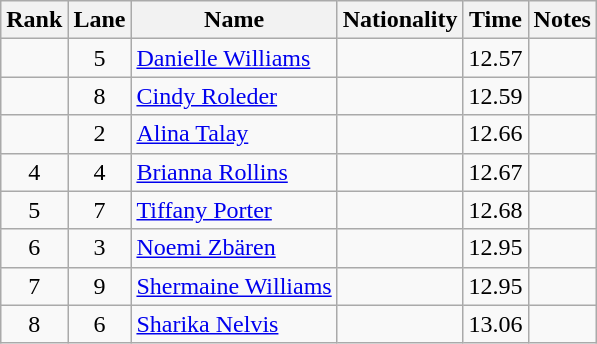<table class="wikitable sortable" style="text-align:center">
<tr>
<th>Rank</th>
<th>Lane</th>
<th>Name</th>
<th>Nationality</th>
<th>Time</th>
<th>Notes</th>
</tr>
<tr>
<td></td>
<td>5</td>
<td align=left><a href='#'>Danielle Williams</a></td>
<td align=left></td>
<td>12.57</td>
<td></td>
</tr>
<tr>
<td></td>
<td>8</td>
<td align=left><a href='#'>Cindy Roleder</a></td>
<td align=left></td>
<td>12.59</td>
<td></td>
</tr>
<tr>
<td></td>
<td>2</td>
<td align=left><a href='#'>Alina Talay</a></td>
<td align=left></td>
<td>12.66</td>
<td></td>
</tr>
<tr>
<td>4</td>
<td>4</td>
<td align=left><a href='#'>Brianna Rollins</a></td>
<td align=left></td>
<td>12.67</td>
<td></td>
</tr>
<tr>
<td>5</td>
<td>7</td>
<td align=left><a href='#'>Tiffany Porter</a></td>
<td align=left></td>
<td>12.68</td>
<td></td>
</tr>
<tr>
<td>6</td>
<td>3</td>
<td align=left><a href='#'>Noemi Zbären</a></td>
<td align=left></td>
<td>12.95</td>
<td></td>
</tr>
<tr>
<td>7</td>
<td>9</td>
<td align=left><a href='#'>Shermaine Williams</a></td>
<td align=left></td>
<td>12.95</td>
<td></td>
</tr>
<tr>
<td>8</td>
<td>6</td>
<td align=left><a href='#'>Sharika Nelvis</a></td>
<td align=left></td>
<td>13.06</td>
<td></td>
</tr>
</table>
